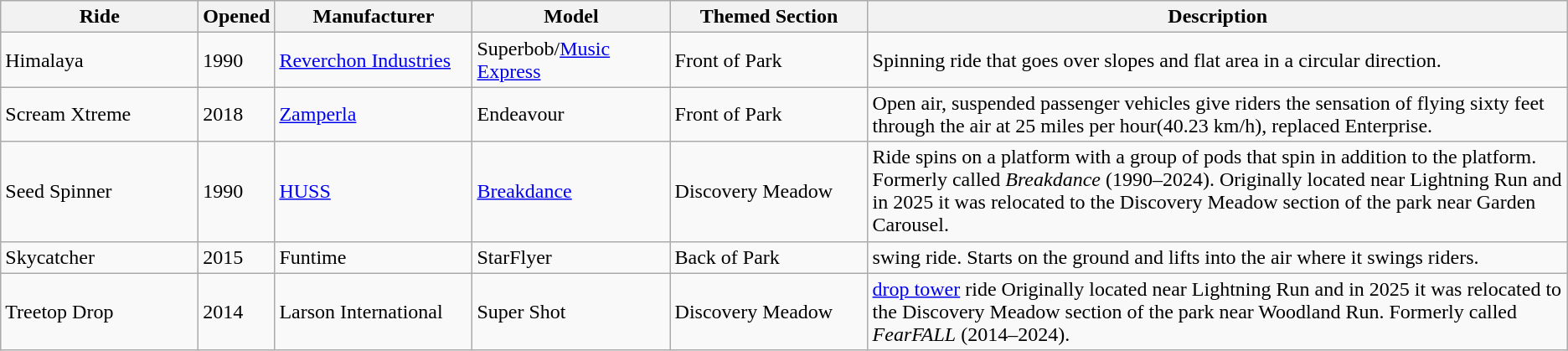<table class="wikitable sortable">
<tr>
<th style="width:150px;">Ride</th>
<th style="width:50px;">Opened</th>
<th style="width:150px;">Manufacturer</th>
<th style="width:150px;">Model</th>
<th style="width:150px;">Themed Section</th>
<th>Description</th>
</tr>
<tr>
<td>Himalaya</td>
<td>1990</td>
<td><a href='#'>Reverchon Industries</a></td>
<td>Superbob/<a href='#'>Music Express</a></td>
<td>Front of Park</td>
<td>Spinning ride that goes over slopes and flat area in a circular direction.</td>
</tr>
<tr>
<td>Scream Xtreme</td>
<td>2018</td>
<td><a href='#'>Zamperla</a></td>
<td>Endeavour</td>
<td>Front of Park</td>
<td>Open air, suspended passenger vehicles give riders the sensation of flying sixty feet through the air at 25 miles per hour(40.23 km/h), replaced Enterprise.</td>
</tr>
<tr>
<td>Seed Spinner</td>
<td>1990</td>
<td><a href='#'>HUSS</a></td>
<td><a href='#'>Breakdance</a></td>
<td>Discovery Meadow</td>
<td>Ride spins on a platform with a group of pods that spin in addition to the platform. Formerly called <em>Breakdance</em> (1990–2024). Originally located near Lightning Run and in 2025 it was relocated to the Discovery Meadow section of the park near Garden Carousel. </td>
</tr>
<tr>
<td>Skycatcher</td>
<td>2015</td>
<td>Funtime</td>
<td>StarFlyer</td>
<td>Back of Park</td>
<td> swing ride. Starts on the ground and lifts into the air where it swings riders.</td>
</tr>
<tr>
<td>Treetop Drop</td>
<td>2014</td>
<td>Larson International</td>
<td>Super Shot</td>
<td>Discovery Meadow</td>
<td> <a href='#'>drop tower</a> ride Originally located near Lightning Run and in 2025 it was relocated to the Discovery Meadow section of the park near Woodland Run. Formerly called <em>FearFALL</em> (2014–2024).</td>
</tr>
</table>
